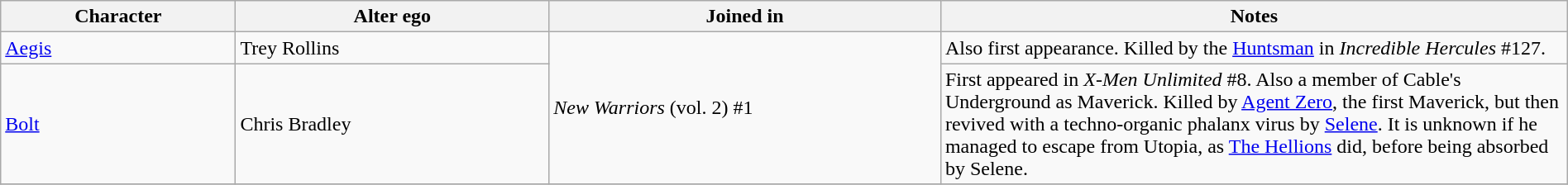<table class="wikitable" width=100%>
<tr>
<th width=15%>Character</th>
<th width=20%>Alter ego</th>
<th width=25%>Joined in</th>
<th width=40%>Notes</th>
</tr>
<tr>
<td><a href='#'>Aegis</a></td>
<td>Trey Rollins</td>
<td rowspan="2"><em>New Warriors</em> (vol. 2) #1</td>
<td>Also first appearance. Killed by the <a href='#'>Huntsman</a> in <em>Incredible Hercules</em> #127.</td>
</tr>
<tr>
<td><a href='#'>Bolt</a></td>
<td>Chris Bradley</td>
<td>First appeared in <em>X-Men Unlimited</em> #8. Also a member of Cable's Underground as Maverick. Killed by <a href='#'>Agent Zero</a>, the first Maverick, but then revived with a techno-organic phalanx virus by <a href='#'>Selene</a>. It is unknown if he managed to escape from Utopia, as <a href='#'>The Hellions</a> did, before being absorbed by Selene.</td>
</tr>
<tr>
</tr>
</table>
